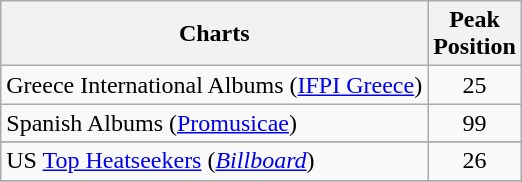<table class="wikitable sortable">
<tr>
<th>Charts</th>
<th>Peak<br>Position</th>
</tr>
<tr>
<td>Greece International Albums (<a href='#'>IFPI Greece</a>)</td>
<td style="text-align:center;">25</td>
</tr>
<tr>
<td>Spanish Albums (<a href='#'>Promusicae</a>)</td>
<td style="text-align:center;">99</td>
</tr>
<tr>
</tr>
<tr>
</tr>
<tr>
</tr>
<tr>
<td>US <a href='#'>Top Heatseekers</a> (<a href='#'><em>Billboard</em></a>)</td>
<td style="text-align:center;">26</td>
</tr>
<tr>
</tr>
</table>
